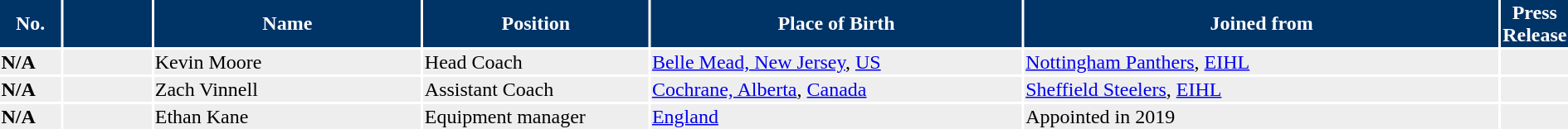<table>
<tr bgcolor="#003366" style="color: white">
<th width=4%>No.</th>
<th width=6%></th>
<th width=18%>Name</th>
<th width=15%>Position</th>
<th width=25%>Place of Birth</th>
<th width=32%>Joined from</th>
<th width=10%>Press Release</th>
</tr>
<tr style="background:#eee;">
<td><strong>N/A</strong></td>
<td></td>
<td>Kevin Moore</td>
<td>Head Coach</td>
<td><a href='#'>Belle Mead, New Jersey</a>, <a href='#'>US</a></td>
<td align="left"><a href='#'>Nottingham Panthers</a>, <a href='#'>EIHL</a></td>
<td></td>
</tr>
<tr style="background:#eee;">
<td><strong>N/A</strong></td>
<td></td>
<td>Zach Vinnell</td>
<td>Assistant Coach</td>
<td><a href='#'>Cochrane, Alberta</a>, <a href='#'>Canada</a></td>
<td align="left"><a href='#'>Sheffield Steelers</a>, <a href='#'>EIHL</a></td>
<td></td>
</tr>
<tr style="background:#eee;">
<td><strong>N/A</strong></td>
<td></td>
<td align="left">Ethan Kane</td>
<td>Equipment manager</td>
<td><a href='#'>England</a></td>
<td align="left">Appointed in 2019</td>
<td></td>
</tr>
</table>
